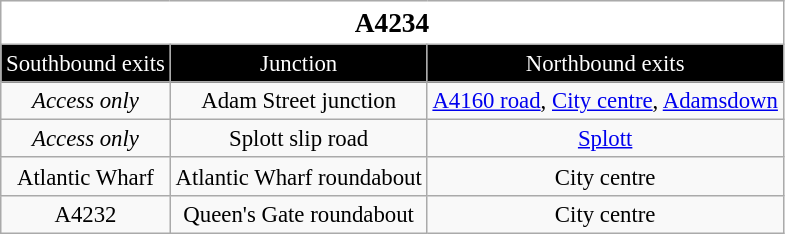<table border=1 cellpadding=2 style="margin-centre:1em; margin-bottom: 1em; color: black; border-collapse: collapse; font-size: 95%;" class="wikitable">
<tr align="center" bgcolor="white" style="color: black;font-size:120%;">
<td colspan="3"><strong>A4234</strong></td>
</tr>
<tr align="center" bgcolor="000000" style="color: white">
<td>Southbound exits</td>
<td>Junction</td>
<td>Northbound exits</td>
</tr>
<tr align='center'>
<td><em>Access only</em></td>
<td>Adam Street junction<br></td>
<td><a href='#'>A4160 road</a>, <a href='#'>City centre</a>, <a href='#'>Adamsdown</a></td>
</tr>
<tr align='center'>
<td><em>Access only</em></td>
<td>Splott slip road</td>
<td><a href='#'>Splott</a></td>
</tr>
<tr align='center'>
<td>Atlantic Wharf</td>
<td>Atlantic Wharf roundabout<br></td>
<td>City centre</td>
</tr>
<tr align='center'>
<td>A4232</td>
<td>Queen's Gate roundabout<br></td>
<td>City centre</td>
</tr>
</table>
